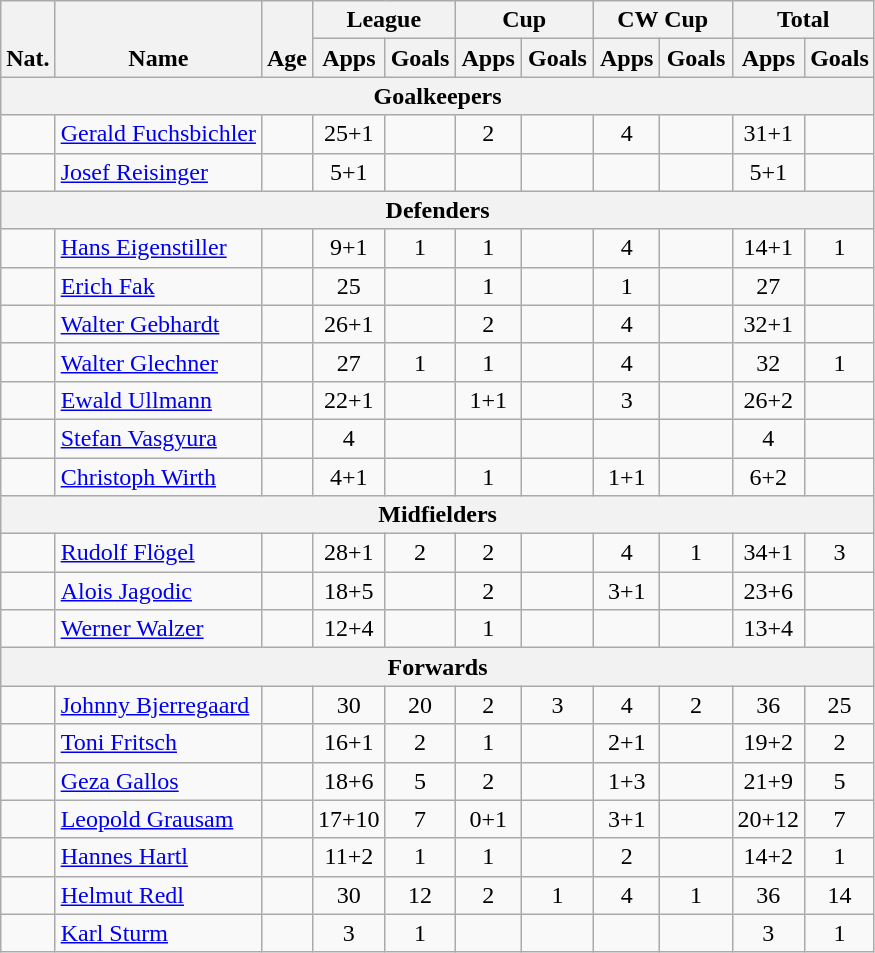<table class="wikitable" style="text-align:center">
<tr>
<th rowspan="2" valign="bottom">Nat.</th>
<th rowspan="2" valign="bottom">Name</th>
<th rowspan="2" valign="bottom">Age</th>
<th colspan="2" width="85">League</th>
<th colspan="2" width="85">Cup</th>
<th colspan="2" width="85">CW Cup</th>
<th colspan="2" width="85">Total</th>
</tr>
<tr>
<th>Apps</th>
<th>Goals</th>
<th>Apps</th>
<th>Goals</th>
<th>Apps</th>
<th>Goals</th>
<th>Apps</th>
<th>Goals</th>
</tr>
<tr>
<th colspan=15>Goalkeepers</th>
</tr>
<tr>
<td></td>
<td align="left"><a href='#'>Gerald Fuchsbichler</a></td>
<td></td>
<td>25+1</td>
<td></td>
<td>2</td>
<td></td>
<td>4</td>
<td></td>
<td>31+1</td>
<td></td>
</tr>
<tr>
<td></td>
<td align="left"><a href='#'>Josef Reisinger</a></td>
<td></td>
<td>5+1</td>
<td></td>
<td></td>
<td></td>
<td></td>
<td></td>
<td>5+1</td>
<td></td>
</tr>
<tr>
<th colspan=15>Defenders</th>
</tr>
<tr>
<td></td>
<td align="left"><a href='#'>Hans Eigenstiller</a></td>
<td></td>
<td>9+1</td>
<td>1</td>
<td>1</td>
<td></td>
<td>4</td>
<td></td>
<td>14+1</td>
<td>1</td>
</tr>
<tr>
<td></td>
<td align="left"><a href='#'>Erich Fak</a></td>
<td></td>
<td>25</td>
<td></td>
<td>1</td>
<td></td>
<td>1</td>
<td></td>
<td>27</td>
<td></td>
</tr>
<tr>
<td></td>
<td align="left"><a href='#'>Walter Gebhardt</a></td>
<td></td>
<td>26+1</td>
<td></td>
<td>2</td>
<td></td>
<td>4</td>
<td></td>
<td>32+1</td>
<td></td>
</tr>
<tr>
<td></td>
<td align="left"><a href='#'>Walter Glechner</a></td>
<td></td>
<td>27</td>
<td>1</td>
<td>1</td>
<td></td>
<td>4</td>
<td></td>
<td>32</td>
<td>1</td>
</tr>
<tr>
<td></td>
<td align="left"><a href='#'>Ewald Ullmann</a></td>
<td></td>
<td>22+1</td>
<td></td>
<td>1+1</td>
<td></td>
<td>3</td>
<td></td>
<td>26+2</td>
<td></td>
</tr>
<tr>
<td></td>
<td align="left"><a href='#'>Stefan Vasgyura</a></td>
<td></td>
<td>4</td>
<td></td>
<td></td>
<td></td>
<td></td>
<td></td>
<td>4</td>
<td></td>
</tr>
<tr>
<td></td>
<td align="left"><a href='#'>Christoph Wirth</a></td>
<td></td>
<td>4+1</td>
<td></td>
<td>1</td>
<td></td>
<td>1+1</td>
<td></td>
<td>6+2</td>
<td></td>
</tr>
<tr>
<th colspan=15>Midfielders</th>
</tr>
<tr>
<td></td>
<td align="left"><a href='#'>Rudolf Flögel</a></td>
<td></td>
<td>28+1</td>
<td>2</td>
<td>2</td>
<td></td>
<td>4</td>
<td>1</td>
<td>34+1</td>
<td>3</td>
</tr>
<tr>
<td></td>
<td align="left"><a href='#'>Alois Jagodic</a></td>
<td></td>
<td>18+5</td>
<td></td>
<td>2</td>
<td></td>
<td>3+1</td>
<td></td>
<td>23+6</td>
<td></td>
</tr>
<tr>
<td></td>
<td align="left"><a href='#'>Werner Walzer</a></td>
<td></td>
<td>12+4</td>
<td></td>
<td>1</td>
<td></td>
<td></td>
<td></td>
<td>13+4</td>
<td></td>
</tr>
<tr>
<th colspan=15>Forwards</th>
</tr>
<tr>
<td></td>
<td align="left"><a href='#'>Johnny Bjerregaard</a></td>
<td></td>
<td>30</td>
<td>20</td>
<td>2</td>
<td>3</td>
<td>4</td>
<td>2</td>
<td>36</td>
<td>25</td>
</tr>
<tr>
<td></td>
<td align="left"><a href='#'>Toni Fritsch</a></td>
<td></td>
<td>16+1</td>
<td>2</td>
<td>1</td>
<td></td>
<td>2+1</td>
<td></td>
<td>19+2</td>
<td>2</td>
</tr>
<tr>
<td></td>
<td align="left"><a href='#'>Geza Gallos</a></td>
<td></td>
<td>18+6</td>
<td>5</td>
<td>2</td>
<td></td>
<td>1+3</td>
<td></td>
<td>21+9</td>
<td>5</td>
</tr>
<tr>
<td></td>
<td align="left"><a href='#'>Leopold Grausam</a></td>
<td></td>
<td>17+10</td>
<td>7</td>
<td>0+1</td>
<td></td>
<td>3+1</td>
<td></td>
<td>20+12</td>
<td>7</td>
</tr>
<tr>
<td></td>
<td align="left"><a href='#'>Hannes Hartl</a></td>
<td></td>
<td>11+2</td>
<td>1</td>
<td>1</td>
<td></td>
<td>2</td>
<td></td>
<td>14+2</td>
<td>1</td>
</tr>
<tr>
<td></td>
<td align="left"><a href='#'>Helmut Redl</a></td>
<td></td>
<td>30</td>
<td>12</td>
<td>2</td>
<td>1</td>
<td>4</td>
<td>1</td>
<td>36</td>
<td>14</td>
</tr>
<tr>
<td></td>
<td align="left"><a href='#'>Karl Sturm</a></td>
<td></td>
<td>3</td>
<td>1</td>
<td></td>
<td></td>
<td></td>
<td></td>
<td>3</td>
<td>1</td>
</tr>
</table>
